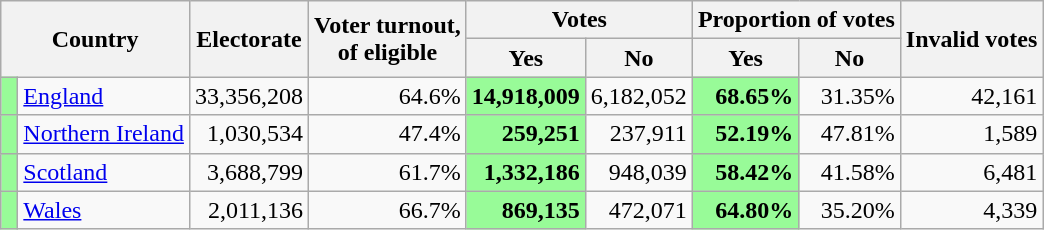<table class="wikitable sortable">
<tr>
<th rowspan=2 colspan=2>Country</th>
<th rowspan=2>Electorate</th>
<th rowspan=2>Voter turnout, <br>of eligible</th>
<th colspan=2>Votes</th>
<th colspan=2>Proportion of votes</th>
<th rowspan=2 colspan=2>Invalid votes</th>
</tr>
<tr>
<th>Yes</th>
<th>No</th>
<th>Yes</th>
<th>No</th>
</tr>
<tr>
<td style="text-align: right; background:palegreen"> </td>
<td><a href='#'>England</a></td>
<td style="text-align: right;">33,356,208</td>
<td style="text-align: right;">64.6%</td>
<td style="text-align: right; background:palegreen"><strong>14,918,009</strong></td>
<td style="text-align: right;">6,182,052</td>
<td style="text-align: right; background:palegreen"><strong>68.65%</strong></td>
<td style="text-align: right; ">31.35%</td>
<td style="text-align: right;">42,161</td>
</tr>
<tr>
<td style="text-align: right; background:palegreen;"> </td>
<td><a href='#'>Northern Ireland</a></td>
<td style="text-align: right;">1,030,534</td>
<td style="text-align: right;">47.4%</td>
<td style="text-align: right; background:palegreen"><strong>259,251</strong></td>
<td style="text-align: right;">237,911</td>
<td style="text-align: right; background:palegreen"><strong>52.19%</strong></td>
<td style="text-align: right; ">47.81%</td>
<td style="text-align: right;">1,589</td>
</tr>
<tr>
<td style="text-align: right; background:palegreen"> </td>
<td><a href='#'>Scotland</a></td>
<td style="text-align: right;">3,688,799</td>
<td style="text-align: right;">61.7%</td>
<td style="text-align: right; background:palegreen"><strong>1,332,186</strong></td>
<td style="text-align: right;">948,039</td>
<td style="text-align: right; background:palegreen"><strong>58.42%</strong></td>
<td style="text-align: right; ">41.58%</td>
<td style="text-align: right;">6,481</td>
</tr>
<tr>
<td style="text-align: right; background:palegreen"> </td>
<td><a href='#'>Wales</a></td>
<td style="text-align: right;">2,011,136</td>
<td style="text-align: right;">66.7%</td>
<td style="text-align: right; background:palegreen"><strong>869,135</strong></td>
<td style="text-align: right;">472,071</td>
<td style="text-align: right; background:palegreen"><strong>64.80%</strong></td>
<td style="text-align: right; ">35.20%</td>
<td style="text-align: right;">4,339</td>
</tr>
</table>
